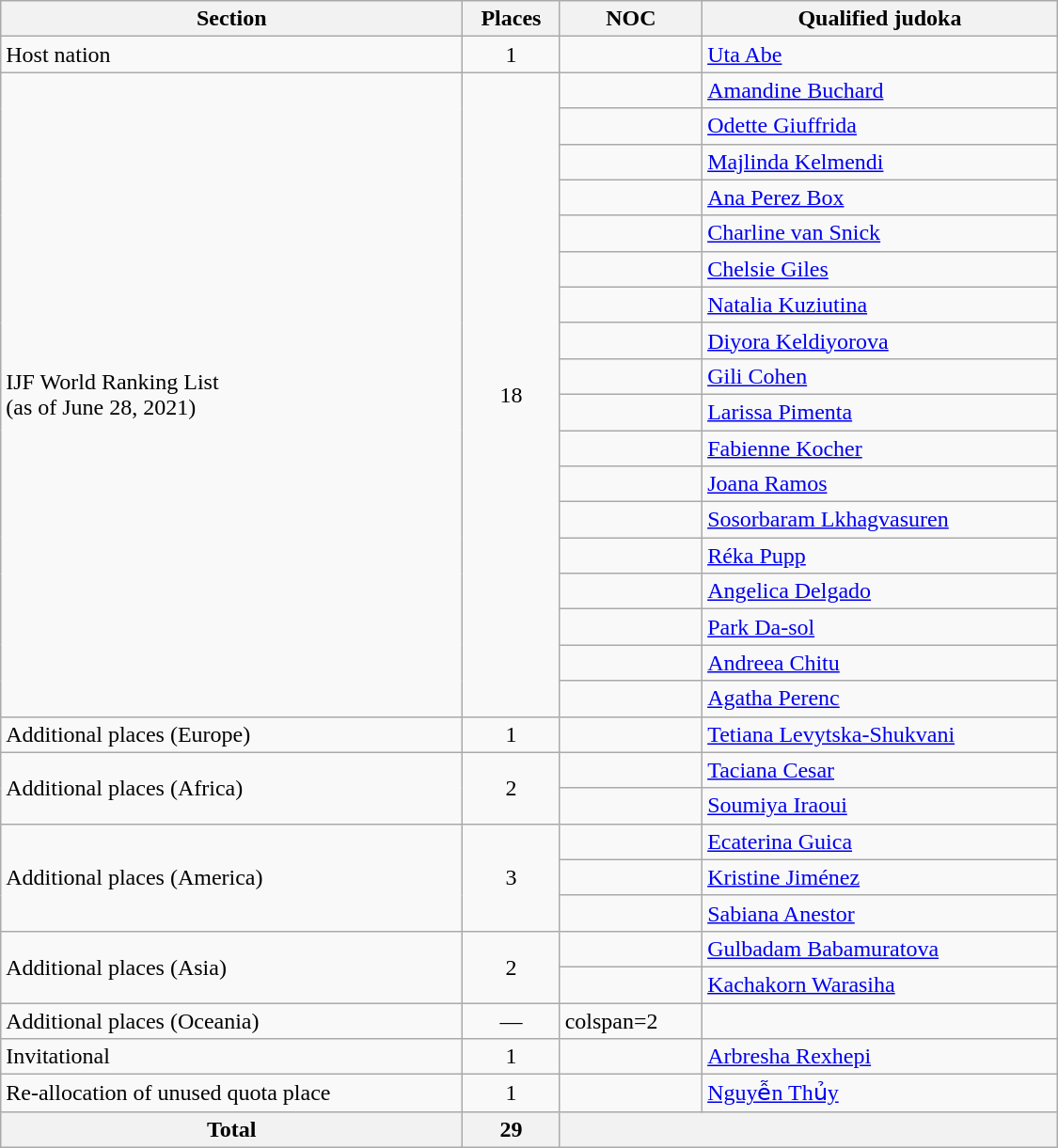<table class="wikitable"  width=750>
<tr>
<th>Section</th>
<th>Places</th>
<th>NOC</th>
<th>Qualified judoka</th>
</tr>
<tr>
<td>Host nation</td>
<td align=center>1</td>
<td></td>
<td><a href='#'>Uta Abe</a></td>
</tr>
<tr>
<td rowspan=18>IJF World Ranking List<br>(as of June 28, 2021)</td>
<td rowspan=18 align=center>18</td>
<td></td>
<td><a href='#'>Amandine Buchard</a></td>
</tr>
<tr>
<td></td>
<td><a href='#'>Odette Giuffrida</a></td>
</tr>
<tr>
<td></td>
<td><a href='#'>Majlinda Kelmendi</a></td>
</tr>
<tr>
<td></td>
<td><a href='#'>Ana Perez Box</a></td>
</tr>
<tr>
<td></td>
<td><a href='#'>Charline van Snick</a></td>
</tr>
<tr>
<td></td>
<td><a href='#'>Chelsie Giles</a></td>
</tr>
<tr>
<td></td>
<td><a href='#'>Natalia Kuziutina</a></td>
</tr>
<tr>
<td></td>
<td><a href='#'>Diyora Keldiyorova</a></td>
</tr>
<tr>
<td></td>
<td><a href='#'>Gili Cohen</a></td>
</tr>
<tr>
<td></td>
<td><a href='#'>Larissa Pimenta</a></td>
</tr>
<tr>
<td></td>
<td><a href='#'>Fabienne Kocher</a></td>
</tr>
<tr>
<td></td>
<td><a href='#'>Joana Ramos</a></td>
</tr>
<tr>
<td></td>
<td><a href='#'>Sosorbaram Lkhagvasuren</a></td>
</tr>
<tr>
<td></td>
<td><a href='#'>Réka Pupp</a></td>
</tr>
<tr>
<td></td>
<td><a href='#'>Angelica Delgado</a></td>
</tr>
<tr>
<td></td>
<td><a href='#'>Park Da-sol</a></td>
</tr>
<tr>
<td></td>
<td><a href='#'>Andreea Chitu</a></td>
</tr>
<tr>
<td></td>
<td><a href='#'>Agatha Perenc</a></td>
</tr>
<tr>
<td>Additional places (Europe)</td>
<td align=center>1</td>
<td></td>
<td><a href='#'>Tetiana Levytska-Shukvani</a></td>
</tr>
<tr>
<td rowspan=2>Additional places (Africa)</td>
<td rowspan=2 align=center>2</td>
<td></td>
<td><a href='#'>Taciana Cesar</a></td>
</tr>
<tr>
<td></td>
<td><a href='#'>Soumiya Iraoui</a></td>
</tr>
<tr>
<td rowspan=3>Additional places (America)</td>
<td rowspan=3 align=center>3</td>
<td></td>
<td><a href='#'>Ecaterina Guica</a></td>
</tr>
<tr>
<td></td>
<td><a href='#'>Kristine Jiménez</a></td>
</tr>
<tr>
<td></td>
<td><a href='#'>Sabiana Anestor</a></td>
</tr>
<tr>
<td rowspan=2>Additional places (Asia)</td>
<td rowspan=2 align=center>2</td>
<td></td>
<td><a href='#'>Gulbadam Babamuratova</a></td>
</tr>
<tr>
<td></td>
<td><a href='#'>Kachakorn Warasiha</a></td>
</tr>
<tr>
<td>Additional places (Oceania)</td>
<td align=center>—</td>
<td>colspan=2 </td>
</tr>
<tr>
<td>Invitational</td>
<td align=center>1</td>
<td></td>
<td><a href='#'>Arbresha Rexhepi</a></td>
</tr>
<tr>
<td>Re-allocation of unused quota place</td>
<td align=center>1</td>
<td></td>
<td><a href='#'>Nguyễn Thủy</a></td>
</tr>
<tr>
<th>Total</th>
<th>29</th>
<th colspan=2></th>
</tr>
</table>
